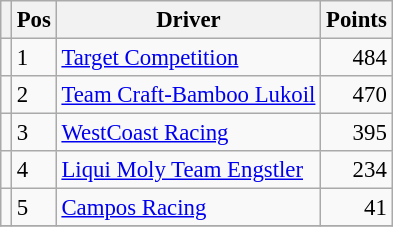<table class="wikitable" style="font-size: 95%;">
<tr>
<th></th>
<th>Pos</th>
<th>Driver</th>
<th>Points</th>
</tr>
<tr>
<td align="left"></td>
<td>1</td>
<td> <a href='#'>Target Competition</a></td>
<td align="right">484</td>
</tr>
<tr>
<td align="left"></td>
<td>2</td>
<td> <a href='#'>Team Craft-Bamboo Lukoil</a></td>
<td align="right">470</td>
</tr>
<tr>
<td align="left"></td>
<td>3</td>
<td> <a href='#'>WestCoast Racing</a></td>
<td align="right">395</td>
</tr>
<tr>
<td align="left"></td>
<td>4</td>
<td> <a href='#'>Liqui Moly Team Engstler</a></td>
<td align="right">234</td>
</tr>
<tr>
<td align="left"></td>
<td>5</td>
<td> <a href='#'>Campos Racing</a></td>
<td align="right">41</td>
</tr>
<tr>
</tr>
</table>
